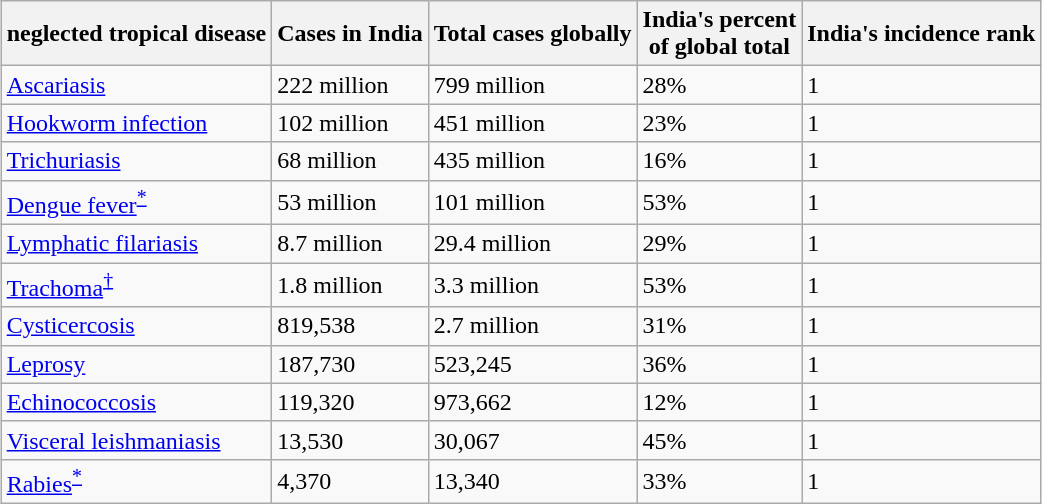<table class="wikitable" style="margin:1em auto;">
<tr>
<th>neglected tropical disease</th>
<th>Cases in India</th>
<th>Total cases globally</th>
<th>India's percent<br> of global total</th>
<th>India's incidence rank</th>
</tr>
<tr>
<td><a href='#'>Ascariasis</a></td>
<td>222 million</td>
<td>799 million</td>
<td>28%</td>
<td>1</td>
</tr>
<tr>
<td><a href='#'>Hookworm infection</a></td>
<td>102 million</td>
<td>451 million</td>
<td>23%</td>
<td>1</td>
</tr>
<tr>
<td><a href='#'>Trichuriasis</a></td>
<td>68 million</td>
<td>435 million</td>
<td>16%</td>
<td>1</td>
</tr>
<tr>
<td><a href='#'>Dengue fever</a><sup><a href='#'>*</a></sup></td>
<td>53 million</td>
<td>101 million</td>
<td>53%</td>
<td>1</td>
</tr>
<tr>
<td><a href='#'>Lymphatic filariasis</a></td>
<td>8.7 million</td>
<td>29.4 million</td>
<td>29%</td>
<td>1</td>
</tr>
<tr>
<td><a href='#'>Trachoma</a><sup><a href='#'>†</a></sup></td>
<td>1.8 million</td>
<td>3.3 million</td>
<td>53%</td>
<td>1</td>
</tr>
<tr>
<td><a href='#'>Cysticercosis</a></td>
<td>819,538</td>
<td>2.7 million</td>
<td>31%</td>
<td>1</td>
</tr>
<tr>
<td><a href='#'>Leprosy</a></td>
<td>187,730</td>
<td>523,245</td>
<td>36%</td>
<td>1</td>
</tr>
<tr>
<td><a href='#'>Echinococcosis</a></td>
<td>119,320</td>
<td>973,662</td>
<td>12%</td>
<td>1</td>
</tr>
<tr>
<td><a href='#'>Visceral leishmaniasis</a></td>
<td>13,530</td>
<td>30,067</td>
<td>45%</td>
<td>1</td>
</tr>
<tr>
<td><a href='#'>Rabies</a><sup><a href='#'>*</a></sup></td>
<td>4,370</td>
<td>13,340</td>
<td>33%</td>
<td>1</td>
</tr>
</table>
